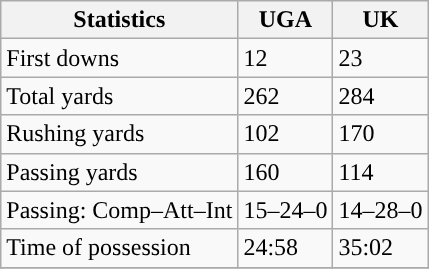<table class="wikitable" style="float: left;">
<tr>
<th>Statistics</th>
<th>UGA</th>
<th>UK</th>
</tr>
<tr>
<td>First downs</td>
<td>12</td>
<td>23</td>
</tr>
<tr>
<td>Total yards</td>
<td>262</td>
<td>284</td>
</tr>
<tr>
<td>Rushing yards</td>
<td>102</td>
<td>170</td>
</tr>
<tr>
<td>Passing yards</td>
<td>160</td>
<td>114</td>
</tr>
<tr>
<td>Passing: Comp–Att–Int</td>
<td>15–24–0</td>
<td>14–28–0</td>
</tr>
<tr>
<td>Time of possession</td>
<td>24:58</td>
<td>35:02</td>
</tr>
<tr>
</tr>
</table>
